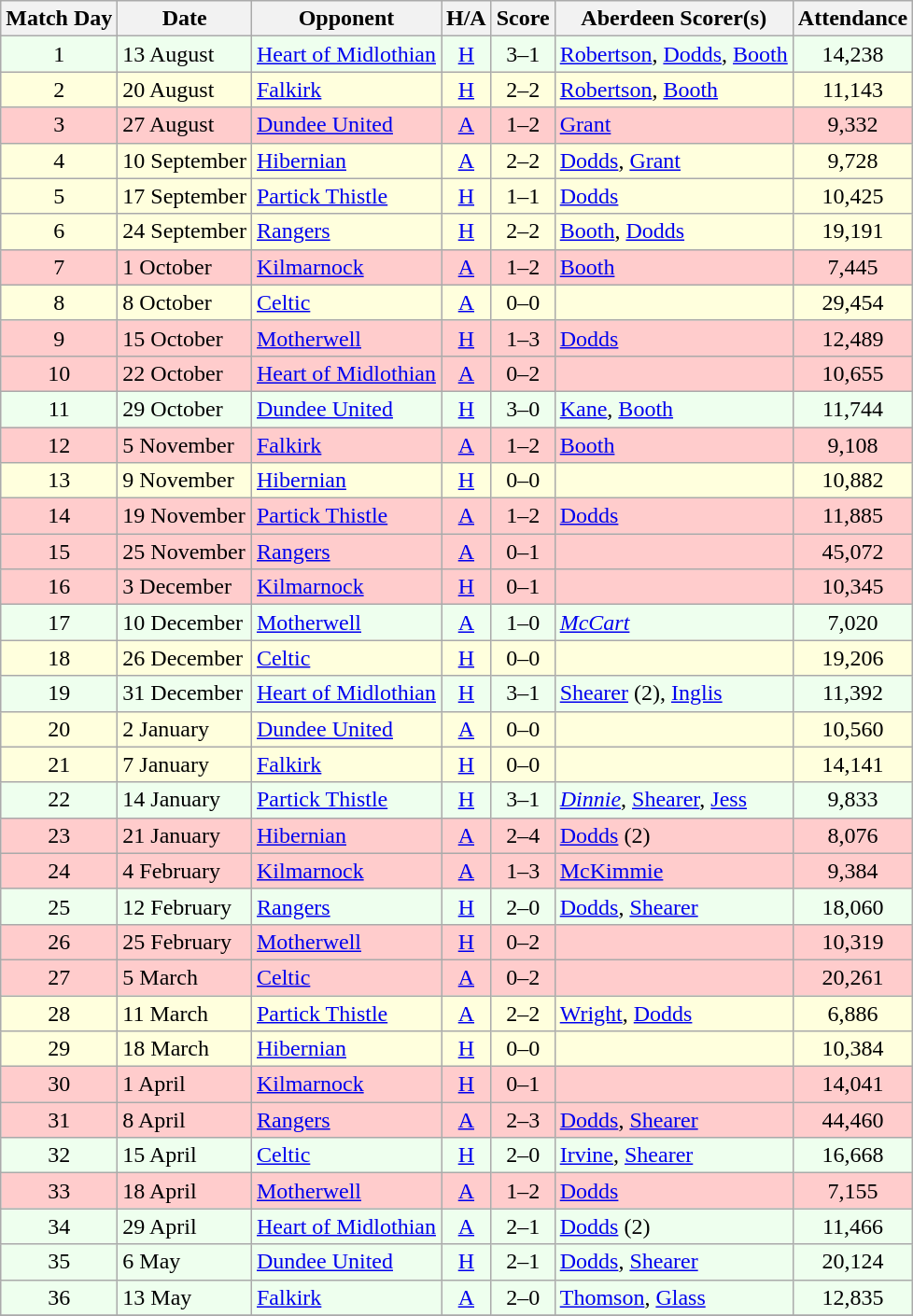<table class="wikitable" style="text-align:center">
<tr>
<th>Match Day</th>
<th>Date</th>
<th>Opponent</th>
<th>H/A</th>
<th>Score</th>
<th>Aberdeen Scorer(s)</th>
<th>Attendance</th>
</tr>
<tr bgcolor=#EEFFEE>
<td>1</td>
<td align=left>13 August</td>
<td align=left><a href='#'>Heart of Midlothian</a></td>
<td><a href='#'>H</a></td>
<td>3–1</td>
<td align=left><a href='#'>Robertson</a>, <a href='#'>Dodds</a>, <a href='#'>Booth</a></td>
<td>14,238</td>
</tr>
<tr bgcolor=#FFFFDD>
<td>2</td>
<td align=left>20 August</td>
<td align=left><a href='#'>Falkirk</a></td>
<td><a href='#'>H</a></td>
<td>2–2</td>
<td align=left><a href='#'>Robertson</a>, <a href='#'>Booth</a></td>
<td>11,143</td>
</tr>
<tr bgcolor=#FFCCCC>
<td>3</td>
<td align=left>27 August</td>
<td align=left><a href='#'>Dundee United</a></td>
<td><a href='#'>A</a></td>
<td>1–2</td>
<td align=left><a href='#'>Grant</a></td>
<td>9,332</td>
</tr>
<tr bgcolor=#FFFFDD>
<td>4</td>
<td align=left>10 September</td>
<td align=left><a href='#'>Hibernian</a></td>
<td><a href='#'>A</a></td>
<td>2–2</td>
<td align=left><a href='#'>Dodds</a>, <a href='#'>Grant</a></td>
<td>9,728</td>
</tr>
<tr bgcolor=#FFFFDD>
<td>5</td>
<td align=left>17 September</td>
<td align=left><a href='#'>Partick Thistle</a></td>
<td><a href='#'>H</a></td>
<td>1–1</td>
<td align=left><a href='#'>Dodds</a></td>
<td>10,425</td>
</tr>
<tr bgcolor=#FFFFDD>
<td>6</td>
<td align=left>24 September</td>
<td align=left><a href='#'>Rangers</a></td>
<td><a href='#'>H</a></td>
<td>2–2</td>
<td align=left><a href='#'>Booth</a>, <a href='#'>Dodds</a></td>
<td>19,191</td>
</tr>
<tr bgcolor=#FFCCCC>
<td>7</td>
<td align=left>1 October</td>
<td align=left><a href='#'>Kilmarnock</a></td>
<td><a href='#'>A</a></td>
<td>1–2</td>
<td align=left><a href='#'>Booth</a></td>
<td>7,445</td>
</tr>
<tr bgcolor=#FFFFDD>
<td>8</td>
<td align=left>8 October</td>
<td align=left><a href='#'>Celtic</a></td>
<td><a href='#'>A</a></td>
<td>0–0</td>
<td align=left></td>
<td>29,454</td>
</tr>
<tr bgcolor=#FFCCCC>
<td>9</td>
<td align=left>15 October</td>
<td align=left><a href='#'>Motherwell</a></td>
<td><a href='#'>H</a></td>
<td>1–3</td>
<td align=left><a href='#'>Dodds</a></td>
<td>12,489</td>
</tr>
<tr bgcolor=#FFCCCC>
<td>10</td>
<td align=left>22 October</td>
<td align=left><a href='#'>Heart of Midlothian</a></td>
<td><a href='#'>A</a></td>
<td>0–2</td>
<td align=left></td>
<td>10,655</td>
</tr>
<tr bgcolor=#EEFFEE>
<td>11</td>
<td align=left>29 October</td>
<td align=left><a href='#'>Dundee United</a></td>
<td><a href='#'>H</a></td>
<td>3–0</td>
<td align=left><a href='#'>Kane</a>, <a href='#'>Booth</a></td>
<td>11,744</td>
</tr>
<tr bgcolor=#FFCCCC>
<td>12</td>
<td align=left>5 November</td>
<td align=left><a href='#'>Falkirk</a></td>
<td><a href='#'>A</a></td>
<td>1–2</td>
<td align=left><a href='#'>Booth</a></td>
<td>9,108</td>
</tr>
<tr bgcolor=#FFFFDD>
<td>13</td>
<td align=left>9 November</td>
<td align=left><a href='#'>Hibernian</a></td>
<td><a href='#'>H</a></td>
<td>0–0</td>
<td align=left></td>
<td>10,882</td>
</tr>
<tr bgcolor=#FFCCCC>
<td>14</td>
<td align=left>19 November</td>
<td align=left><a href='#'>Partick Thistle</a></td>
<td><a href='#'>A</a></td>
<td>1–2</td>
<td align=left><a href='#'>Dodds</a></td>
<td>11,885</td>
</tr>
<tr bgcolor=#FFCCCC>
<td>15</td>
<td align=left>25 November</td>
<td align=left><a href='#'>Rangers</a></td>
<td><a href='#'>A</a></td>
<td>0–1</td>
<td align=left></td>
<td>45,072</td>
</tr>
<tr bgcolor=#FFCCCC>
<td>16</td>
<td align=left>3 December</td>
<td align=left><a href='#'>Kilmarnock</a></td>
<td><a href='#'>H</a></td>
<td>0–1</td>
<td align=left></td>
<td>10,345</td>
</tr>
<tr bgcolor=#EEFFEE>
<td>17</td>
<td align=left>10 December</td>
<td align=left><a href='#'>Motherwell</a></td>
<td><a href='#'>A</a></td>
<td>1–0</td>
<td align=left><em><a href='#'>McCart</a></em></td>
<td>7,020</td>
</tr>
<tr bgcolor=#FFFFDD>
<td>18</td>
<td align=left>26 December</td>
<td align=left><a href='#'>Celtic</a></td>
<td><a href='#'>H</a></td>
<td>0–0</td>
<td align=left></td>
<td>19,206</td>
</tr>
<tr bgcolor=#EEFFEE>
<td>19</td>
<td align=left>31 December</td>
<td align=left><a href='#'>Heart of Midlothian</a></td>
<td><a href='#'>H</a></td>
<td>3–1</td>
<td align=left><a href='#'>Shearer</a> (2), <a href='#'>Inglis</a></td>
<td>11,392</td>
</tr>
<tr bgcolor=#FFFFDD>
<td>20</td>
<td align=left>2 January</td>
<td align=left><a href='#'>Dundee United</a></td>
<td><a href='#'>A</a></td>
<td>0–0</td>
<td align=left></td>
<td>10,560</td>
</tr>
<tr bgcolor=#FFFFDD>
<td>21</td>
<td align=left>7 January</td>
<td align=left><a href='#'>Falkirk</a></td>
<td><a href='#'>H</a></td>
<td>0–0</td>
<td align=left></td>
<td>14,141</td>
</tr>
<tr bgcolor=#EEFFEE>
<td>22</td>
<td align=left>14 January</td>
<td align=left><a href='#'>Partick Thistle</a></td>
<td><a href='#'>H</a></td>
<td>3–1</td>
<td align=left><em><a href='#'>Dinnie</a></em>, <a href='#'>Shearer</a>, <a href='#'>Jess</a></td>
<td>9,833</td>
</tr>
<tr bgcolor=#FFCCCC>
<td>23</td>
<td align=left>21 January</td>
<td align=left><a href='#'>Hibernian</a></td>
<td><a href='#'>A</a></td>
<td>2–4</td>
<td align=left><a href='#'>Dodds</a> (2)</td>
<td>8,076</td>
</tr>
<tr bgcolor=#FFCCCC>
<td>24</td>
<td align=left>4 February</td>
<td align=left><a href='#'>Kilmarnock</a></td>
<td><a href='#'>A</a></td>
<td>1–3</td>
<td align=left><a href='#'>McKimmie</a></td>
<td>9,384</td>
</tr>
<tr bgcolor=#EEFFEE>
<td>25</td>
<td align=left>12 February</td>
<td align=left><a href='#'>Rangers</a></td>
<td><a href='#'>H</a></td>
<td>2–0</td>
<td align=left><a href='#'>Dodds</a>, <a href='#'>Shearer</a></td>
<td>18,060</td>
</tr>
<tr bgcolor=#FFCCCC>
<td>26</td>
<td align=left>25 February</td>
<td align=left><a href='#'>Motherwell</a></td>
<td><a href='#'>H</a></td>
<td>0–2</td>
<td align=left></td>
<td>10,319</td>
</tr>
<tr bgcolor=#FFCCCC>
<td>27</td>
<td align=left>5 March</td>
<td align=left><a href='#'>Celtic</a></td>
<td><a href='#'>A</a></td>
<td>0–2</td>
<td align=left></td>
<td>20,261</td>
</tr>
<tr bgcolor=#FFFFDD>
<td>28</td>
<td align=left>11 March</td>
<td align=left><a href='#'>Partick Thistle</a></td>
<td><a href='#'>A</a></td>
<td>2–2</td>
<td align=left><a href='#'>Wright</a>, <a href='#'>Dodds</a></td>
<td>6,886</td>
</tr>
<tr bgcolor=#FFFFDD>
<td>29</td>
<td align=left>18 March</td>
<td align=left><a href='#'>Hibernian</a></td>
<td><a href='#'>H</a></td>
<td>0–0</td>
<td align=left></td>
<td>10,384</td>
</tr>
<tr bgcolor=#FFCCCC>
<td>30</td>
<td align=left>1 April</td>
<td align=left><a href='#'>Kilmarnock</a></td>
<td><a href='#'>H</a></td>
<td>0–1</td>
<td align=left></td>
<td>14,041</td>
</tr>
<tr bgcolor=#FFCCCC>
<td>31</td>
<td align=left>8 April</td>
<td align=left><a href='#'>Rangers</a></td>
<td><a href='#'>A</a></td>
<td>2–3</td>
<td align=left><a href='#'>Dodds</a>, <a href='#'>Shearer</a></td>
<td>44,460</td>
</tr>
<tr bgcolor=#EEFFEE>
<td>32</td>
<td align=left>15 April</td>
<td align=left><a href='#'>Celtic</a></td>
<td><a href='#'>H</a></td>
<td>2–0</td>
<td align=left><a href='#'>Irvine</a>, <a href='#'>Shearer</a></td>
<td>16,668</td>
</tr>
<tr bgcolor=#FFCCCC>
<td>33</td>
<td align=left>18 April</td>
<td align=left><a href='#'>Motherwell</a></td>
<td><a href='#'>A</a></td>
<td>1–2</td>
<td align=left><a href='#'>Dodds</a></td>
<td>7,155</td>
</tr>
<tr bgcolor=#EEFFEE>
<td>34</td>
<td align=left>29 April</td>
<td align=left><a href='#'>Heart of Midlothian</a></td>
<td><a href='#'>A</a></td>
<td>2–1</td>
<td align=left><a href='#'>Dodds</a> (2)</td>
<td>11,466</td>
</tr>
<tr bgcolor=#EEFFEE>
<td>35</td>
<td align=left>6 May</td>
<td align=left><a href='#'>Dundee United</a></td>
<td><a href='#'>H</a></td>
<td>2–1</td>
<td align=left><a href='#'>Dodds</a>, <a href='#'>Shearer</a></td>
<td>20,124</td>
</tr>
<tr bgcolor=#EEFFEE>
<td>36</td>
<td align=left>13 May</td>
<td align=left><a href='#'>Falkirk</a></td>
<td><a href='#'>A</a></td>
<td>2–0</td>
<td align=left><a href='#'>Thomson</a>, <a href='#'>Glass</a></td>
<td>12,835</td>
</tr>
<tr>
</tr>
</table>
